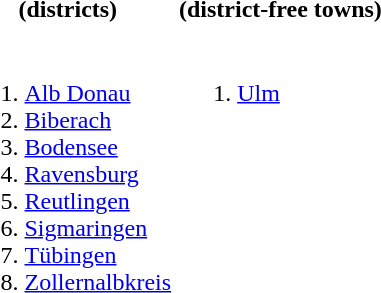<table>
<tr>
<th width=50%><br>(districts)</th>
<th width=50%><br>(district-free towns)</th>
</tr>
<tr valign=top>
<td><br><ol><li><a href='#'>Alb Donau</a></li><li><a href='#'>Biberach</a></li><li><a href='#'>Bodensee</a></li><li><a href='#'>Ravensburg</a></li><li><a href='#'>Reutlingen</a></li><li><a href='#'>Sigmaringen</a></li><li><a href='#'>Tübingen</a></li><li><a href='#'>Zollernalbkreis</a></li></ol></td>
<td><br><ol><li><a href='#'>Ulm</a></li></ol></td>
</tr>
</table>
